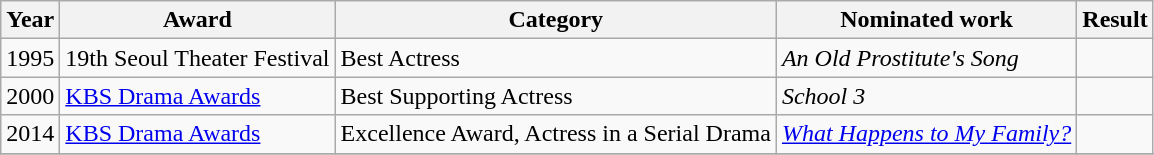<table class="wikitable">
<tr>
<th>Year</th>
<th>Award</th>
<th>Category</th>
<th>Nominated work</th>
<th>Result</th>
</tr>
<tr>
<td>1995</td>
<td>19th Seoul Theater Festival</td>
<td>Best Actress</td>
<td><em>An Old Prostitute's Song</em></td>
<td></td>
</tr>
<tr>
<td>2000</td>
<td><a href='#'>KBS Drama Awards</a></td>
<td>Best Supporting Actress</td>
<td><em>School 3</em></td>
<td></td>
</tr>
<tr>
<td>2014</td>
<td><a href='#'>KBS Drama Awards</a></td>
<td>Excellence Award, Actress in a Serial Drama</td>
<td><em><a href='#'>What Happens to My Family?</a></em></td>
<td></td>
</tr>
<tr>
</tr>
</table>
